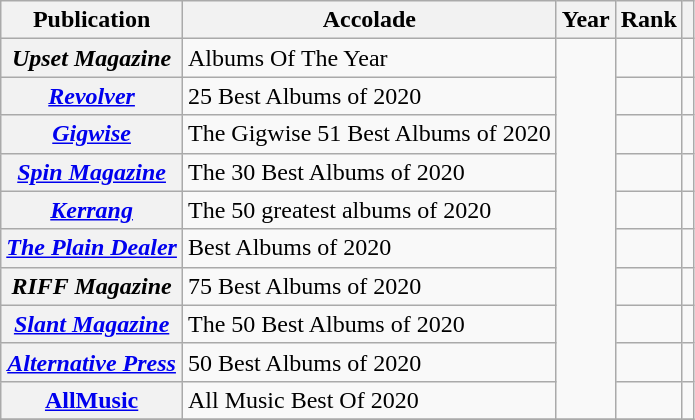<table class="sortable wikitable plainrowheaders">
<tr>
<th>Publication</th>
<th>Accolade</th>
<th>Year</th>
<th>Rank</th>
<th class="unsortable"></th>
</tr>
<tr>
<th scope="row"><em>Upset Magazine</em></th>
<td>Albums Of The Year</td>
<td rowspan="10"></td>
<td></td>
<td></td>
</tr>
<tr>
<th scope="row"><em><a href='#'>Revolver</a></em></th>
<td>25 Best Albums of 2020</td>
<td></td>
<td></td>
</tr>
<tr>
<th scope="row"><em><a href='#'>Gigwise</a></em></th>
<td>The Gigwise 51 Best Albums of 2020</td>
<td></td>
<td></td>
</tr>
<tr>
<th scope="row"><em><a href='#'>Spin Magazine</a></em></th>
<td>The 30 Best Albums of 2020</td>
<td></td>
<td></td>
</tr>
<tr>
<th scope="row"><em><a href='#'>Kerrang</a></em></th>
<td>The 50 greatest albums of 2020</td>
<td></td>
<td></td>
</tr>
<tr>
<th scope="row"><em><a href='#'>The Plain Dealer</a></em></th>
<td>Best Albums of 2020</td>
<td></td>
<td></td>
</tr>
<tr>
<th scope="row"><em>RIFF Magazine</em></th>
<td>75 Best Albums of 2020</td>
<td></td>
<td></td>
</tr>
<tr>
<th scope="row"><em><a href='#'>Slant Magazine</a></em></th>
<td>The 50 Best Albums of 2020</td>
<td></td>
<td></td>
</tr>
<tr>
<th scope="row"><em><a href='#'>Alternative Press</a></em></th>
<td>50 Best Albums of 2020</td>
<td></td>
<td></td>
</tr>
<tr>
<th scope="row"><a href='#'>AllMusic</a></th>
<td>All Music Best Of 2020</td>
<td></td>
<td></td>
</tr>
<tr>
</tr>
</table>
